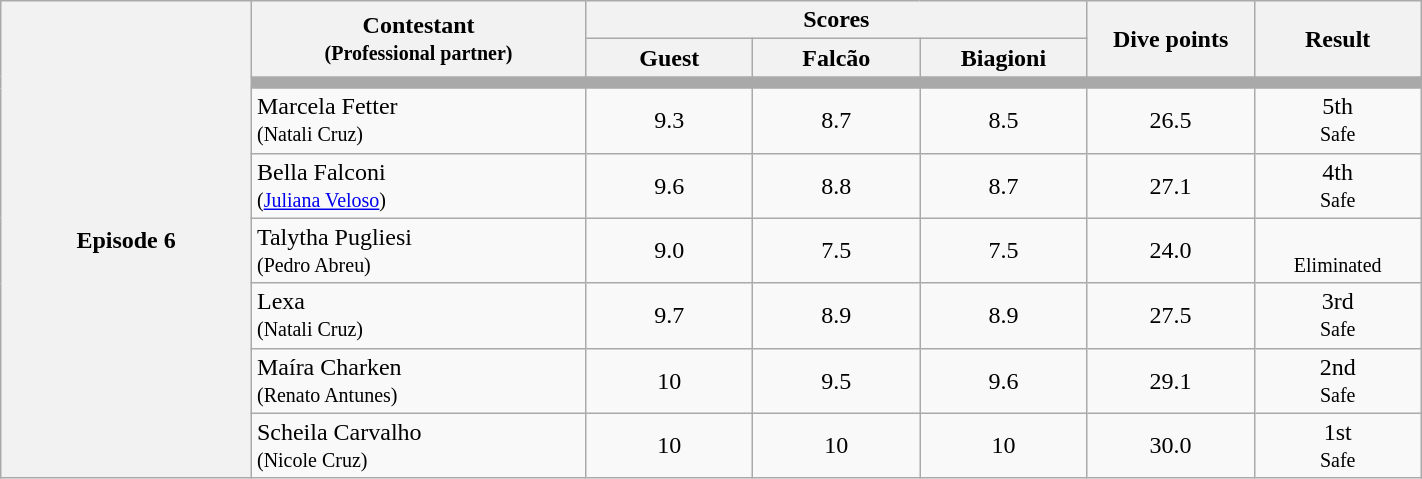<table class="wikitable" style="text-align:center; width:75%;">
<tr>
<th rowspan=09 style="width:15%;">Episode 6<br><small></small></th>
<th rowspan=02 style="width:20%;">Contestant<br><small>(Professional partner)</small></th>
<th colspan=03 style="width:30%;">Scores</th>
<th rowspan=02 style="width:10%;">Dive points</th>
<th rowspan=02 style="width:10%;">Result</th>
</tr>
<tr>
<th style="width:10%;">Guest</th>
<th style="width:10%;">Falcão</th>
<th style="width:10%;">Biagioni</th>
</tr>
<tr>
<td colspan=6 bgcolor="#A9A9A9"></td>
</tr>
<tr>
<td align="left">Marcela Fetter<br><small>(Natali Cruz)</small></td>
<td>9.3</td>
<td>8.7</td>
<td>8.5</td>
<td>26.5</td>
<td>5th<br><small>Safe</small></td>
</tr>
<tr>
<td align="left">Bella Falconi<br><small>(<a href='#'>Juliana Veloso</a>)</small></td>
<td>9.6</td>
<td>8.8</td>
<td>8.7</td>
<td>27.1</td>
<td>4th<br><small>Safe</small></td>
</tr>
<tr>
<td align="left">Talytha Pugliesi<br><small>(Pedro Abreu)</small></td>
<td>9.0</td>
<td>7.5</td>
<td>7.5</td>
<td>24.0</td>
<td><br><small>Eliminated</small></td>
</tr>
<tr>
<td align="left">Lexa<br><small>(Natali Cruz)</small></td>
<td>9.7</td>
<td>8.9</td>
<td>8.9</td>
<td>27.5</td>
<td>3rd<br><small>Safe</small></td>
</tr>
<tr>
<td align="left">Maíra Charken<br><small>(Renato Antunes)</small></td>
<td>10</td>
<td>9.5</td>
<td>9.6</td>
<td>29.1</td>
<td>2nd<br><small>Safe</small></td>
</tr>
<tr>
<td align="left">Scheila Carvalho<br><small>(Nicole Cruz)</small></td>
<td>10</td>
<td>10</td>
<td>10</td>
<td>30.0</td>
<td>1st<br><small>Safe</small></td>
</tr>
</table>
